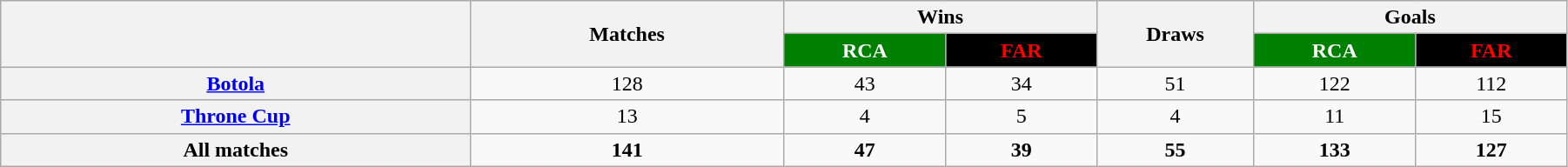<table class="wikitable sortable" style="text-align:center; width:95%;">
<tr>
<th rowspan="2" style="width:15%;"></th>
<th rowspan="2" style="width:10%;">Matches</th>
<th colspan="2" style="width:10%;">Wins</th>
<th rowspan="2" style="width:5%;">Draws</th>
<th colspan="2" style="width:10%;">Goals</th>
</tr>
<tr>
<th style="color:#ffffff; background-color:#008000;">RCA</th>
<th style="color:#FF0000; background-color:#000000;">FAR</th>
<th style="color:#ffffff; background-color:#008000;">RCA</th>
<th style="color:#FF0000; background-color:#000000;">FAR</th>
</tr>
<tr>
<th scope="row"><a href='#'>Botola</a></th>
<td>128</td>
<td>43</td>
<td>34</td>
<td>51</td>
<td>122</td>
<td>112</td>
</tr>
<tr>
<th scope="row"><a href='#'>Throne Cup</a></th>
<td>13</td>
<td>4</td>
<td>5</td>
<td>4</td>
<td>11</td>
<td>15</td>
</tr>
<tr>
<th scope="row"><strong>All matches</strong></th>
<td scope="row"><strong>141</strong></td>
<td><strong>47</strong></td>
<td><strong>39</strong></td>
<td><strong>55</strong></td>
<td><strong>133</strong></td>
<td><strong>127</strong></td>
</tr>
</table>
